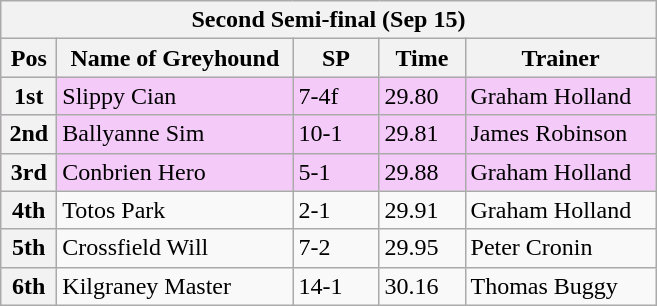<table class="wikitable">
<tr>
<th colspan="6">Second Semi-final (Sep 15)</th>
</tr>
<tr>
<th width=30>Pos</th>
<th width=150>Name of Greyhound</th>
<th width=50>SP</th>
<th width=50>Time</th>
<th width=120>Trainer</th>
</tr>
<tr style="background: #f4caf9;">
<th>1st</th>
<td>Slippy Cian</td>
<td>7-4f</td>
<td>29.80</td>
<td>Graham Holland</td>
</tr>
<tr style="background: #f4caf9;">
<th>2nd</th>
<td>Ballyanne Sim</td>
<td>10-1</td>
<td>29.81</td>
<td>James Robinson</td>
</tr>
<tr style="background: #f4caf9;">
<th>3rd</th>
<td>Conbrien Hero</td>
<td>5-1</td>
<td>29.88</td>
<td>Graham Holland</td>
</tr>
<tr>
<th>4th</th>
<td>Totos Park</td>
<td>2-1</td>
<td>29.91</td>
<td>Graham Holland</td>
</tr>
<tr>
<th>5th</th>
<td>Crossfield Will</td>
<td>7-2</td>
<td>29.95</td>
<td>Peter Cronin</td>
</tr>
<tr>
<th>6th</th>
<td>Kilgraney Master</td>
<td>14-1</td>
<td>30.16</td>
<td>Thomas Buggy</td>
</tr>
</table>
